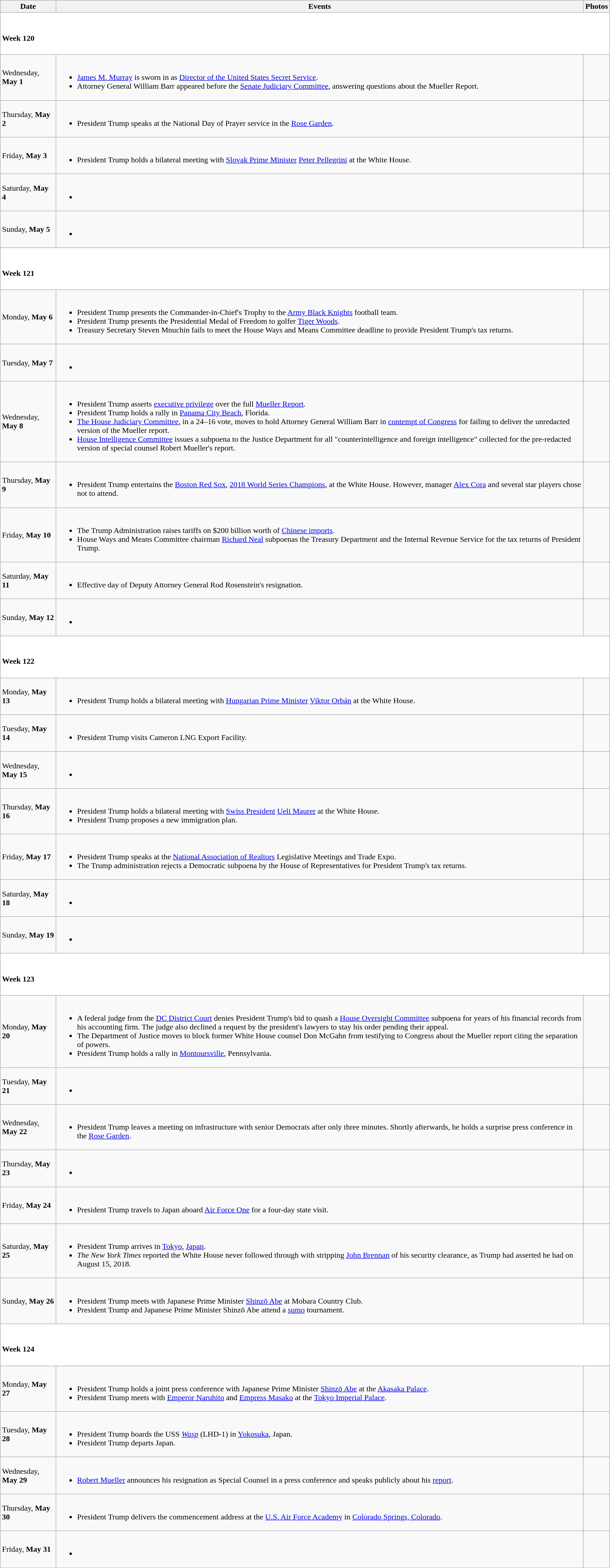<table class="wikitable">
<tr>
<th>Date</th>
<th>Events</th>
<th>Photos</th>
</tr>
<tr style="background:white;">
<td colspan="3"><br><h4>Week 120</h4></td>
</tr>
<tr>
<td>Wednesday, <strong>May 1</strong></td>
<td><br><ul><li><a href='#'>James M. Murray</a> is sworn in as <a href='#'>Director of the United States Secret Service</a>.</li><li>Attorney General William Barr appeared before the <a href='#'>Senate Judiciary Committee</a>, answering questions about the Mueller Report.</li></ul></td>
<td></td>
</tr>
<tr>
<td>Thursday, <strong>May 2</strong></td>
<td><br><ul><li>President Trump speaks at the National Day of Prayer service in the <a href='#'>Rose Garden</a>.</li></ul></td>
<td></td>
</tr>
<tr>
<td>Friday, <strong>May 3</strong></td>
<td><br><ul><li>President Trump holds a bilateral meeting with <a href='#'>Slovak Prime Minister</a> <a href='#'>Peter Pellegrini</a> at the White House.</li></ul></td>
<td></td>
</tr>
<tr>
<td>Saturday, <strong>May 4</strong></td>
<td><br><ul><li></li></ul></td>
<td></td>
</tr>
<tr>
<td>Sunday, <strong>May 5</strong></td>
<td><br><ul><li></li></ul></td>
<td></td>
</tr>
<tr style="background:white;">
<td colspan="3"><br><h4>Week 121</h4></td>
</tr>
<tr>
<td>Monday, <strong>May 6</strong></td>
<td><br><ul><li>President Trump presents the Commander-in-Chief's Trophy to the <a href='#'>Army Black Knights</a> football team.</li><li>President Trump presents the Presidential Medal of Freedom to golfer <a href='#'>Tiger Woods</a>.</li><li>Treasury Secretary Steven Mnuchin fails to meet the House Ways and Means Committee deadline to provide President Trump's tax returns.</li></ul></td>
<td></td>
</tr>
<tr>
<td>Tuesday, <strong>May 7</strong></td>
<td><br><ul><li></li></ul></td>
<td></td>
</tr>
<tr>
<td>Wednesday, <strong>May 8</strong></td>
<td><br><ul><li>President Trump asserts <a href='#'>executive privilege</a> over the full <a href='#'>Mueller Report</a>.</li><li>President Trump holds a rally in <a href='#'>Panama City Beach</a>, Florida.</li><li><a href='#'>The House Judiciary Committee</a>, in a 24–16 vote, moves to hold Attorney General William Barr in <a href='#'>contempt of Congress</a> for failing to deliver the unredacted version of the Mueller report.</li><li><a href='#'>House Intelligence Committee</a> issues a subpoena to the Justice Department for all "counterintelligence and foreign intelligence" collected for the pre-redacted version of special counsel Robert Mueller's report.</li></ul></td>
<td></td>
</tr>
<tr>
<td>Thursday, <strong>May 9</strong></td>
<td><br><ul><li>President Trump entertains the <a href='#'>Boston Red Sox</a>, <a href='#'>2018 World Series Champions</a>, at the White House. However, manager <a href='#'>Alex Cora</a> and several star players chose not to attend.</li></ul></td>
<td></td>
</tr>
<tr>
<td>Friday, <strong>May 10</strong></td>
<td><br><ul><li>The Trump Administration raises tariffs on $200 billion worth of <a href='#'>Chinese imports</a>.</li><li>House Ways and Means Committee chairman <a href='#'>Richard Neal</a> subpoenas the Treasury Department and the Internal Revenue Service for the tax returns of President Trump.</li></ul></td>
<td></td>
</tr>
<tr>
<td>Saturday, <strong>May 11</strong></td>
<td><br><ul><li>Effective day of Deputy Attorney General Rod Rosenstein's resignation.</li></ul></td>
<td></td>
</tr>
<tr>
<td>Sunday, <strong>May 12</strong></td>
<td><br><ul><li></li></ul></td>
<td></td>
</tr>
<tr style="background:white;">
<td colspan="3"><br><h4>Week 122</h4></td>
</tr>
<tr>
<td>Monday, <strong>May 13</strong></td>
<td><br><ul><li>President Trump holds a bilateral meeting with <a href='#'>Hungarian Prime Minister</a> <a href='#'>Viktor Orbán</a> at the White House.</li></ul></td>
<td></td>
</tr>
<tr>
<td>Tuesday, <strong>May 14</strong></td>
<td><br><ul><li>President Trump visits Cameron LNG Export Facility.</li></ul></td>
<td></td>
</tr>
<tr>
<td>Wednesday, <strong>May 15</strong></td>
<td><br><ul><li></li></ul></td>
<td></td>
</tr>
<tr>
<td>Thursday, <strong>May 16</strong></td>
<td><br><ul><li>President Trump holds a bilateral meeting with <a href='#'>Swiss President</a> <a href='#'>Ueli Maurer</a> at the White House.</li><li>President Trump proposes a new immigration plan.</li></ul></td>
<td></td>
</tr>
<tr>
<td>Friday, <strong>May 17</strong></td>
<td><br><ul><li>President Trump speaks at the <a href='#'>National Association of Realtors</a> Legislative Meetings and Trade Expo.</li><li>The Trump administration rejects a Democratic subpoena by the House of Representatives for President Trump's tax returns.</li></ul></td>
<td></td>
</tr>
<tr>
<td>Saturday, <strong>May 18</strong></td>
<td><br><ul><li></li></ul></td>
<td></td>
</tr>
<tr>
<td>Sunday, <strong>May 19</strong></td>
<td><br><ul><li></li></ul></td>
<td></td>
</tr>
<tr style="background:white;">
<td colspan="3"><br><h4>Week 123</h4></td>
</tr>
<tr>
<td>Monday, <strong>May 20</strong></td>
<td><br><ul><li>A federal judge from the <a href='#'>DC District Court</a> denies President Trump's bid to quash a <a href='#'>House Oversight Committee</a> subpoena for years of his financial records from his accounting firm. The judge also declined a request by the president's lawyers to stay his order pending their appeal.</li><li>The Department of Justice moves to block former White House counsel Don McGahn from testifying to Congress about the Mueller report citing the separation of powers.</li><li>President Trump holds a rally in <a href='#'>Montoursville</a>, Pennsylvania.</li></ul></td>
<td></td>
</tr>
<tr>
<td>Tuesday, <strong>May 21</strong></td>
<td><br><ul><li></li></ul></td>
<td></td>
</tr>
<tr>
<td>Wednesday, <strong>May 22</strong></td>
<td><br><ul><li>President Trump leaves a meeting on infrastructure with senior Democrats after only three minutes. Shortly afterwards, he holds a surprise press conference in the <a href='#'>Rose Garden</a>.</li></ul></td>
<td></td>
</tr>
<tr>
<td>Thursday, <strong>May 23</strong></td>
<td><br><ul><li></li></ul></td>
<td></td>
</tr>
<tr>
<td>Friday, <strong>May 24</strong></td>
<td><br><ul><li>President Trump travels to Japan aboard <a href='#'>Air Force One</a> for a four-day state visit.</li></ul></td>
<td></td>
</tr>
<tr>
<td>Saturday, <strong>May 25</strong></td>
<td><br><ul><li>President Trump arrives in <a href='#'>Tokyo</a>, <a href='#'>Japan</a>.</li><li><em>The New York Times</em> reported the White House never followed through with stripping <a href='#'>John Brennan</a> of his security clearance, as Trump had asserted he had on August 15, 2018.</li></ul></td>
<td></td>
</tr>
<tr>
<td>Sunday, <strong>May 26</strong></td>
<td><br><ul><li>President Trump meets with Japanese Prime Minister <a href='#'>Shinzō Abe</a> at Mobara Country Club.</li><li>President Trump and Japanese Prime Minister Shinzō Abe attend a <a href='#'>sumo</a> tournament.</li></ul></td>
<td></td>
</tr>
<tr style="background:white;">
<td colspan="3"><br><h4>Week 124</h4></td>
</tr>
<tr>
<td>Monday, <strong>May 27</strong></td>
<td><br><ul><li>President Trump holds a joint press conference with Japanese Prime Minister <a href='#'>Shinzō Abe</a> at the <a href='#'>Akasaka Palace</a>.</li><li>President Trump meets with <a href='#'>Emperor Naruhito</a> and <a href='#'>Empress Masako</a> at the <a href='#'>Tokyo Imperial Palace</a>.</li></ul></td>
<td></td>
</tr>
<tr>
<td>Tuesday, <strong>May 28</strong></td>
<td><br><ul><li>President Trump boards the USS <em><a href='#'>Wasp</a></em> (LHD-1) in <a href='#'>Yokosuka</a>, Japan.</li><li>President Trump departs Japan.</li></ul></td>
<td></td>
</tr>
<tr>
<td>Wednesday, <strong>May 29</strong></td>
<td><br><ul><li><a href='#'>Robert Mueller</a> announces his resignation as Special Counsel in a press conference and speaks publicly about his <a href='#'>report</a>.</li></ul></td>
<td></td>
</tr>
<tr>
<td>Thursday, <strong>May 30</strong></td>
<td><br><ul><li>President Trump delivers the commencement address at the <a href='#'>U.S. Air Force Academy</a> in <a href='#'>Colorado Springs, Colorado</a>.</li></ul></td>
<td></td>
</tr>
<tr>
<td>Friday, <strong>May 31</strong></td>
<td><br><ul><li></li></ul></td>
<td></td>
</tr>
</table>
